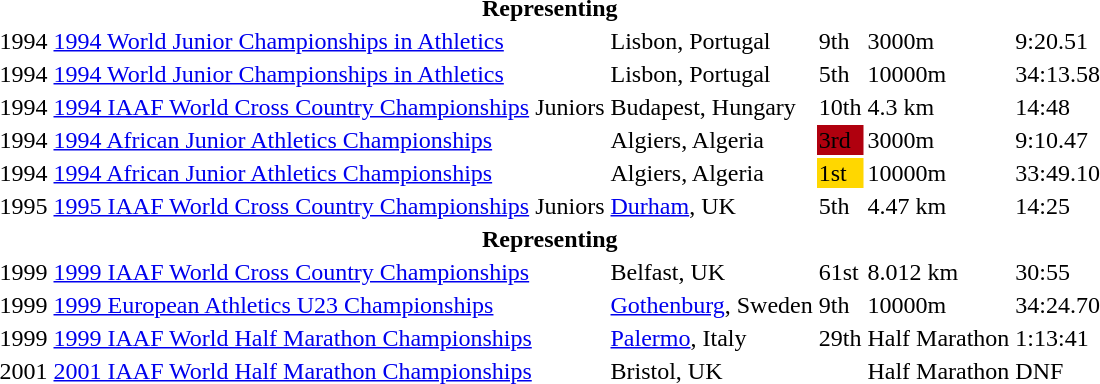<table>
<tr>
<th colspan="6">Representing </th>
</tr>
<tr>
<td>1994</td>
<td><a href='#'>1994 World Junior Championships in Athletics</a></td>
<td>Lisbon, Portugal</td>
<td>9th</td>
<td>3000m</td>
<td>9:20.51</td>
</tr>
<tr>
<td>1994</td>
<td><a href='#'>1994 World Junior Championships in Athletics</a></td>
<td>Lisbon, Portugal</td>
<td>5th</td>
<td>10000m</td>
<td>34:13.58</td>
</tr>
<tr>
<td>1994</td>
<td><a href='#'>1994 IAAF World Cross Country Championships</a> Juniors</td>
<td>Budapest, Hungary</td>
<td>10th</td>
<td>4.3 km</td>
<td>14:48</td>
</tr>
<tr>
<td>1994</td>
<td><a href='#'>1994 African Junior Athletics Championships</a></td>
<td>Algiers, Algeria</td>
<td bgcolor=bronze>3rd</td>
<td>3000m</td>
<td>9:10.47</td>
</tr>
<tr>
<td>1994</td>
<td><a href='#'>1994 African Junior Athletics Championships</a></td>
<td>Algiers, Algeria</td>
<td bgcolor=gold>1st</td>
<td>10000m</td>
<td>33:49.10</td>
</tr>
<tr>
<td>1995</td>
<td><a href='#'>1995 IAAF World Cross Country Championships</a> Juniors</td>
<td><a href='#'>Durham</a>, UK</td>
<td>5th</td>
<td>4.47 km</td>
<td>14:25</td>
</tr>
<tr>
<th colspan="6">Representing </th>
</tr>
<tr>
<td>1999</td>
<td><a href='#'>1999 IAAF World Cross Country Championships</a></td>
<td>Belfast, UK</td>
<td>61st</td>
<td>8.012 km</td>
<td>30:55</td>
</tr>
<tr>
<td>1999</td>
<td><a href='#'>1999 European Athletics U23 Championships</a></td>
<td><a href='#'>Gothenburg</a>, Sweden</td>
<td>9th</td>
<td>10000m</td>
<td>34:24.70</td>
</tr>
<tr>
<td>1999</td>
<td><a href='#'>1999 IAAF World Half Marathon Championships</a></td>
<td><a href='#'>Palermo</a>, Italy</td>
<td>29th</td>
<td>Half Marathon</td>
<td>1:13:41</td>
</tr>
<tr>
<td>2001</td>
<td><a href='#'>2001 IAAF World Half Marathon Championships</a></td>
<td>Bristol, UK</td>
<td></td>
<td>Half Marathon</td>
<td>DNF</td>
</tr>
</table>
